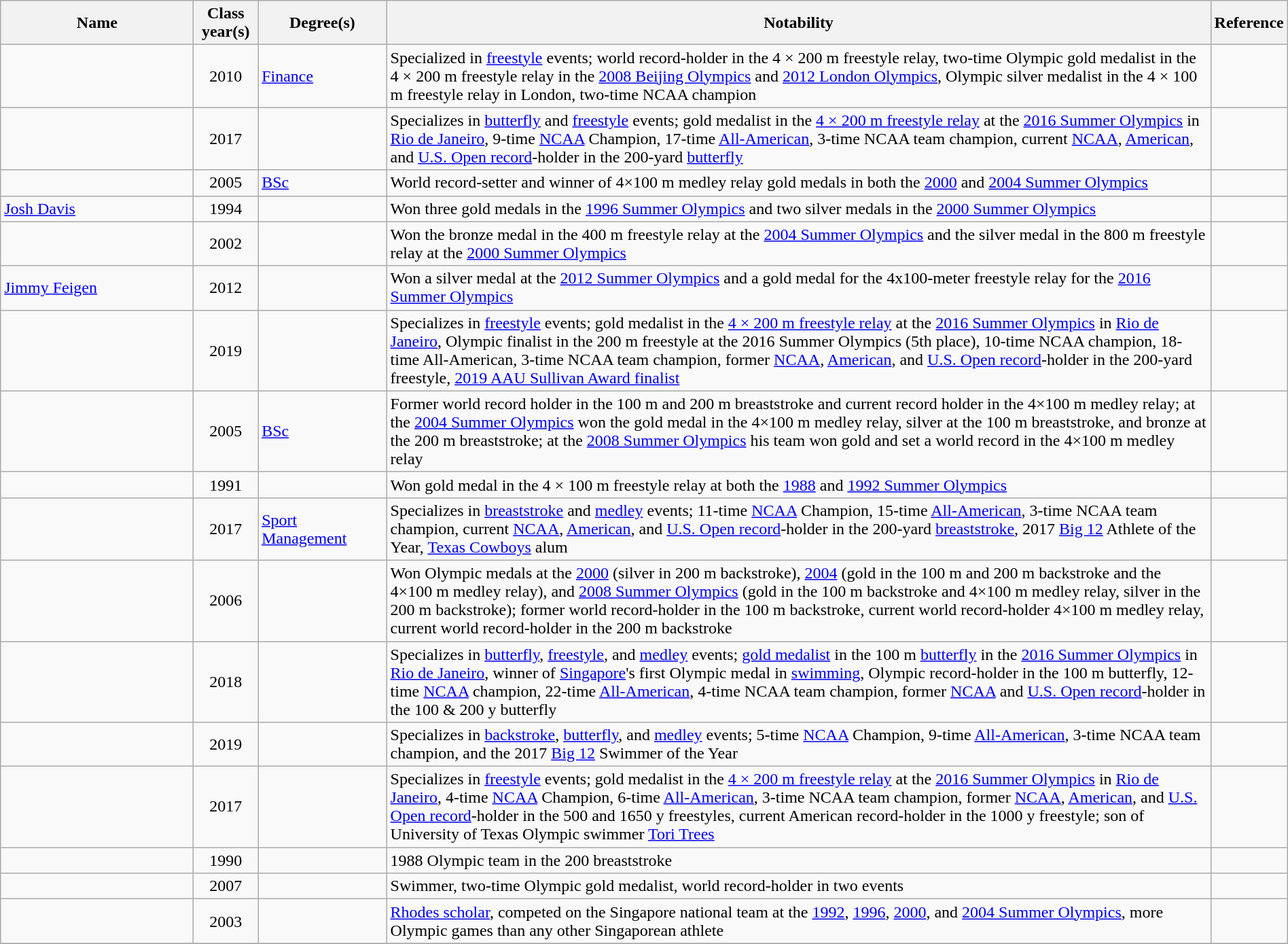<table class="wikitable sortable" style="width:100%">
<tr>
<th style="width:15%;">Name</th>
<th style="width:5%;">Class year(s)</th>
<th style="width:10%;">Degree(s)</th>
<th style="width:*;" class="unsortable">Notability</th>
<th style="width:5%;" class="unsortable">Reference</th>
</tr>
<tr>
<td></td>
<td style="text-align:center;">2010</td>
<td><a href='#'>Finance</a></td>
<td>Specialized in <a href='#'>freestyle</a> events; world record-holder in the 4 × 200 m freestyle relay, two-time Olympic gold medalist in the 4 × 200 m freestyle relay in the <a href='#'>2008 Beijing Olympics</a> and <a href='#'>2012 London Olympics</a>, Olympic silver medalist in the 4 × 100 m freestyle relay in London, two-time NCAA champion</td>
<td style="text-align:center;"></td>
</tr>
<tr>
<td></td>
<td style="text-align:center;">2017</td>
<td></td>
<td>Specializes in <a href='#'>butterfly</a> and <a href='#'>freestyle</a> events; gold medalist in the <a href='#'>4 × 200 m freestyle relay</a> at the <a href='#'>2016 Summer Olympics</a> in <a href='#'>Rio de Janeiro</a>, 9-time <a href='#'>NCAA</a> Champion, 17-time <a href='#'>All-American</a>, 3-time NCAA team champion, current <a href='#'>NCAA</a>, <a href='#'>American</a>, and <a href='#'>U.S. Open record</a>-holder in the 200-yard <a href='#'>butterfly</a></td>
<td style="text-align:center;"></td>
</tr>
<tr>
<td></td>
<td style="text-align:center;">2005</td>
<td><a href='#'>BSc</a></td>
<td>World record-setter and winner of 4×100 m medley relay gold medals in both the <a href='#'>2000</a> and <a href='#'>2004 Summer Olympics</a></td>
<td style="text-align:center;"></td>
</tr>
<tr>
<td><a href='#'>Josh Davis</a></td>
<td style="text-align:center;">1994</td>
<td></td>
<td>Won three gold medals in the <a href='#'>1996 Summer Olympics</a> and two silver medals in the <a href='#'>2000 Summer Olympics</a></td>
<td style="text-align:center;"></td>
</tr>
<tr>
<td></td>
<td style="text-align:center;">2002</td>
<td></td>
<td>Won the bronze medal in the 400 m freestyle relay at the <a href='#'>2004 Summer Olympics</a> and the silver medal in the 800 m freestyle relay at the <a href='#'>2000 Summer Olympics</a></td>
<td style="text-align:center;"></td>
</tr>
<tr>
<td><a href='#'>Jimmy Feigen</a></td>
<td style="text-align:center;">2012</td>
<td></td>
<td>Won a silver medal at the <a href='#'>2012 Summer Olympics</a> and a gold medal for the 4x100-meter freestyle relay for the <a href='#'>2016 Summer Olympics</a></td>
<td style="text-align:center;"></td>
</tr>
<tr>
<td></td>
<td style="text-align:center;">2019</td>
<td></td>
<td>Specializes in <a href='#'>freestyle</a> events; gold medalist in the <a href='#'>4 × 200 m freestyle relay</a> at the <a href='#'>2016 Summer Olympics</a> in <a href='#'>Rio de Janeiro</a>, Olympic finalist in the 200 m freestyle at the 2016 Summer Olympics (5th place), 10-time NCAA champion, 18-time All-American, 3-time NCAA team champion, former <a href='#'>NCAA</a>, <a href='#'>American</a>, and <a href='#'>U.S. Open record</a>-holder in the 200-yard freestyle, <a href='#'>2019 AAU Sullivan Award finalist</a></td>
<td style="text-align:center;"></td>
</tr>
<tr>
<td></td>
<td style="text-align:center;">2005</td>
<td><a href='#'>BSc</a></td>
<td>Former world record holder in the 100 m and 200 m breaststroke and current record holder in the 4×100 m medley relay; at the <a href='#'>2004 Summer Olympics</a> won the gold medal in the 4×100 m medley relay, silver at the 100 m breaststroke, and bronze at the 200 m breaststroke; at the <a href='#'>2008 Summer Olympics</a> his team won gold and set a world record in the 4×100 m medley relay</td>
<td style="text-align:center;"></td>
</tr>
<tr>
<td></td>
<td style="text-align:center;">1991</td>
<td></td>
<td>Won gold medal in the 4 × 100 m freestyle relay at both the <a href='#'>1988</a> and <a href='#'>1992 Summer Olympics</a></td>
<td style="text-align:center;"></td>
</tr>
<tr>
<td></td>
<td style="text-align:center;">2017</td>
<td><a href='#'>Sport Management</a></td>
<td>Specializes in <a href='#'>breaststroke</a> and <a href='#'>medley</a> events; 11-time <a href='#'>NCAA</a> Champion, 15-time <a href='#'>All-American</a>, 3-time NCAA team champion, current <a href='#'>NCAA</a>, <a href='#'>American</a>, and <a href='#'>U.S. Open record</a>-holder in the 200-yard <a href='#'>breaststroke</a>, 2017 <a href='#'>Big 12</a> Athlete of the Year, <a href='#'>Texas Cowboys</a> alum</td>
<td style="text-align:center;"></td>
</tr>
<tr>
<td></td>
<td style="text-align:center;">2006</td>
<td></td>
<td>Won Olympic medals at the <a href='#'>2000</a> (silver in 200 m backstroke), <a href='#'>2004</a> (gold in the 100 m and 200 m backstroke and the 4×100 m medley relay), and <a href='#'>2008 Summer Olympics</a> (gold in the 100 m backstroke and 4×100 m medley relay, silver in the 200 m backstroke); former world record-holder in the 100 m backstroke, current world record-holder 4×100 m medley relay, current world record-holder in the 200 m backstroke</td>
<td style="text-align:center;"></td>
</tr>
<tr>
<td></td>
<td style="text-align:center;">2018</td>
<td></td>
<td>Specializes in <a href='#'>butterfly</a>, <a href='#'>freestyle</a>, and <a href='#'>medley</a> events; <a href='#'>gold medalist</a> in the 100 m <a href='#'>butterfly</a> in the <a href='#'>2016 Summer Olympics</a> in <a href='#'>Rio de Janeiro</a>, winner of <a href='#'>Singapore</a>'s first Olympic medal in <a href='#'>swimming</a>, Olympic record-holder in the 100 m butterfly, 12-time <a href='#'>NCAA</a> champion, 22-time <a href='#'>All-American</a>, 4-time NCAA team champion, former <a href='#'>NCAA</a> and <a href='#'>U.S. Open record</a>-holder in the 100 & 200 y butterfly</td>
<td style="text-align:center;"></td>
</tr>
<tr>
<td></td>
<td style="text-align:center;">2019</td>
<td></td>
<td>Specializes in <a href='#'>backstroke</a>, <a href='#'>butterfly</a>, and <a href='#'>medley</a> events; 5-time <a href='#'>NCAA</a> Champion, 9-time <a href='#'>All-American</a>, 3-time NCAA team champion, and the 2017 <a href='#'>Big 12</a> Swimmer of the Year</td>
<td style="text-align:center;"></td>
</tr>
<tr>
<td></td>
<td style="text-align:center;">2017</td>
<td></td>
<td>Specializes in <a href='#'>freestyle</a> events; gold medalist in the <a href='#'>4 × 200 m freestyle relay</a> at the <a href='#'>2016 Summer Olympics</a> in <a href='#'>Rio de Janeiro</a>, 4-time <a href='#'>NCAA</a> Champion, 6-time <a href='#'>All-American</a>, 3-time NCAA team champion, former <a href='#'>NCAA</a>, <a href='#'>American</a>, and <a href='#'>U.S. Open record</a>-holder in the 500 and 1650 y freestyles, current American record-holder in the 1000 y freestyle; son of University of Texas Olympic swimmer <a href='#'>Tori Trees</a></td>
<td style="text-align:center;"></td>
</tr>
<tr>
<td></td>
<td style="text-align:center;">1990</td>
<td></td>
<td>1988 Olympic team in the 200 breaststroke</td>
<td></td>
</tr>
<tr>
<td></td>
<td style="text-align:center;">2007</td>
<td></td>
<td>Swimmer, two-time Olympic gold medalist, world record-holder in two events</td>
<td></td>
</tr>
<tr>
<td></td>
<td style="text-align:center;">2003</td>
<td></td>
<td><a href='#'>Rhodes scholar</a>, competed on the Singapore national team at the <a href='#'>1992</a>, <a href='#'>1996</a>, <a href='#'>2000</a>, and <a href='#'>2004 Summer Olympics</a>, more Olympic games than any other Singaporean athlete</td>
<td style="text-align:center;"></td>
</tr>
<tr>
</tr>
</table>
